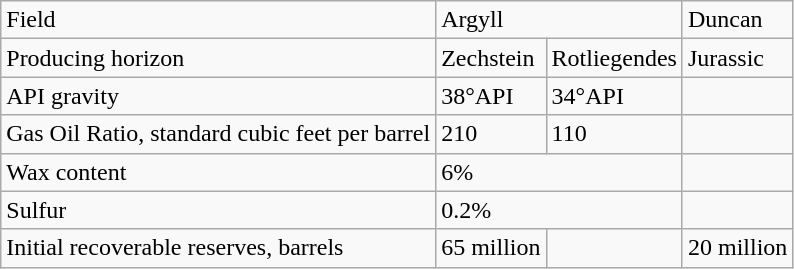<table class="wikitable">
<tr>
<td>Field</td>
<td colspan="2">Argyll</td>
<td>Duncan</td>
</tr>
<tr>
<td>Producing horizon</td>
<td>Zechstein</td>
<td>Rotliegendes</td>
<td>Jurassic</td>
</tr>
<tr>
<td>API gravity</td>
<td>38°API</td>
<td>34°API</td>
<td></td>
</tr>
<tr>
<td>Gas Oil Ratio, standard cubic feet  per barrel</td>
<td>210</td>
<td>110</td>
<td></td>
</tr>
<tr>
<td>Wax content</td>
<td colspan="2">6%</td>
<td></td>
</tr>
<tr>
<td>Sulfur</td>
<td colspan="2">0.2%</td>
<td></td>
</tr>
<tr>
<td>Initial recoverable reserves,  barrels</td>
<td>65 million</td>
<td></td>
<td>20 million</td>
</tr>
</table>
